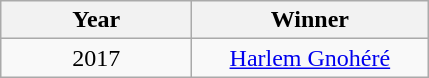<table class="wikitable">
<tr>
<th style="width:120px;">Year</th>
<th style="width:150px;">Winner</th>
</tr>
<tr>
<td style="text-align:center;">2017</td>
<td style="text-align:center;"> <a href='#'>Harlem Gnohéré</a></td>
</tr>
</table>
